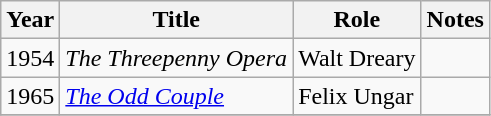<table class = "wikitable sortable">
<tr>
<th>Year</th>
<th>Title</th>
<th>Role</th>
<th class = "unsortable">Notes</th>
</tr>
<tr>
<td>1954</td>
<td><em>The Threepenny Opera</em></td>
<td>Walt Dreary</td>
<td></td>
</tr>
<tr>
<td>1965</td>
<td><em><a href='#'>The Odd Couple</a></em></td>
<td>Felix Ungar</td>
<td></td>
</tr>
<tr>
</tr>
</table>
